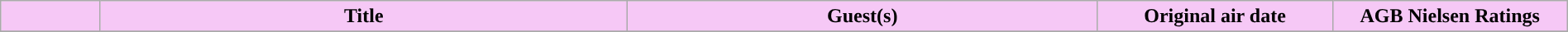<table class="wikitable plainrowheaders" width="100%">
<tr>
<th scope="col" style="background-color: #F6C8F6; color: #000000"></th>
<th scope="col" style="background-color: #F6C8F6; color: #000000">Title</th>
<th scope="col" width=30% style="background-color: #F6C8F6; color: #000000">Guest(s)</th>
<th scope="col" width=15% style="background-color: #F6C8F6; color: #000000">Original air date</th>
<th scope="col" width=15% style="background-color: #F6C8F6; color: #000000">AGB Nielsen Ratings</th>
</tr>
<tr>
</tr>
</table>
